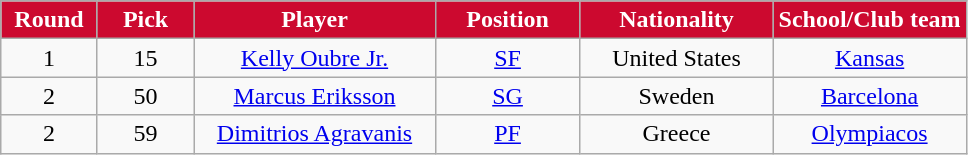<table class="wikitable sortable sortable">
<tr>
<th style="background:#cc092f; color:white" width="10%">Round</th>
<th style="background:#cc092f; color:white" width="10%">Pick</th>
<th style="background:#cc092f; color:white" width="25%">Player</th>
<th style="background:#cc092f; color:white" width="15%">Position</th>
<th style="background:#cc092f; color:white" width="20%">Nationality</th>
<th style="background:#cc092f; color:white" width="20%">School/Club team</th>
</tr>
<tr style="text-align: center">
<td>1</td>
<td>15</td>
<td><a href='#'>Kelly Oubre Jr.</a></td>
<td><a href='#'>SF</a></td>
<td> United States</td>
<td><a href='#'>Kansas</a></td>
</tr>
<tr style="text-align: center">
<td>2</td>
<td>50</td>
<td><a href='#'>Marcus Eriksson</a></td>
<td><a href='#'>SG</a></td>
<td> Sweden</td>
<td><a href='#'>Barcelona</a></td>
</tr>
<tr style="text-align: center">
<td>2</td>
<td>59</td>
<td><a href='#'>Dimitrios Agravanis</a></td>
<td><a href='#'>PF</a></td>
<td> Greece</td>
<td><a href='#'>Olympiacos</a></td>
</tr>
</table>
